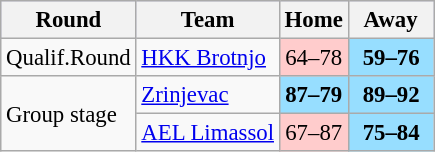<table class="wikitable" style="text-align: left; font-size:95%">
<tr bgcolor="#ccccff">
<th>Round</th>
<th>Team</th>
<th>Home</th>
<th>  Away  </th>
</tr>
<tr>
<td>Qualif.Round</td>
<td> <a href='#'>HKK Brotnjo</a></td>
<td align="center" bgcolor=#FFCCCC>64–78</td>
<td style="text-align:center;" bgcolor=#97DEFF><strong>59–76</strong></td>
</tr>
<tr>
<td rowspan=2>Group stage</td>
<td> <a href='#'>Zrinjevac</a></td>
<td style="text-align:center;" bgcolor=#97DEFF><strong>87–79</strong></td>
<td style="text-align:center;" bgcolor=#97DEFF><strong>89–92</strong></td>
</tr>
<tr>
<td> <a href='#'>AEL Limassol</a></td>
<td align="center" bgcolor=#FFCCCC>67–87</td>
<td style="text-align:center;" bgcolor=#97DEFF><strong>75–84</strong></td>
</tr>
</table>
